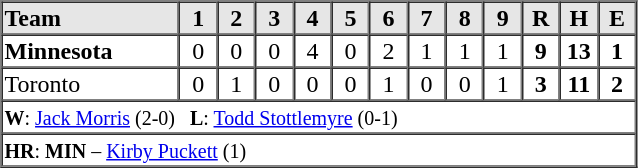<table border=1 cellspacing=0 width=425 style="margin-left:3em;">
<tr style="text-align:center; background-color:#e6e6e6;">
<th align=left width=28%>Team</th>
<th width=6%>1</th>
<th width=6%>2</th>
<th width=6%>3</th>
<th width=6%>4</th>
<th width=6%>5</th>
<th width=6%>6</th>
<th width=6%>7</th>
<th width=6%>8</th>
<th width=6%>9</th>
<th width=6%>R</th>
<th width=6%>H</th>
<th width=6%>E</th>
</tr>
<tr style="text-align:center;">
<td align=left><strong>Minnesota</strong></td>
<td>0</td>
<td>0</td>
<td>0</td>
<td>4</td>
<td>0</td>
<td>2</td>
<td>1</td>
<td>1</td>
<td>1</td>
<td><strong>9</strong></td>
<td><strong>13</strong></td>
<td><strong>1</strong></td>
</tr>
<tr style="text-align:center;">
<td align=left>Toronto</td>
<td>0</td>
<td>1</td>
<td>0</td>
<td>0</td>
<td>0</td>
<td>1</td>
<td>0</td>
<td>0</td>
<td>1</td>
<td><strong>3</strong></td>
<td><strong>11</strong></td>
<td><strong>2</strong></td>
</tr>
<tr style="text-align:left;">
<td colspan=13><small><strong>W</strong>: <a href='#'>Jack Morris</a> (2-0)   <strong>L</strong>: <a href='#'>Todd Stottlemyre</a> (0-1)  </small></td>
</tr>
<tr style="text-align:left;">
<td colspan=13><small><strong>HR</strong>: <strong>MIN</strong> – <a href='#'>Kirby Puckett</a> (1)</small></td>
</tr>
</table>
